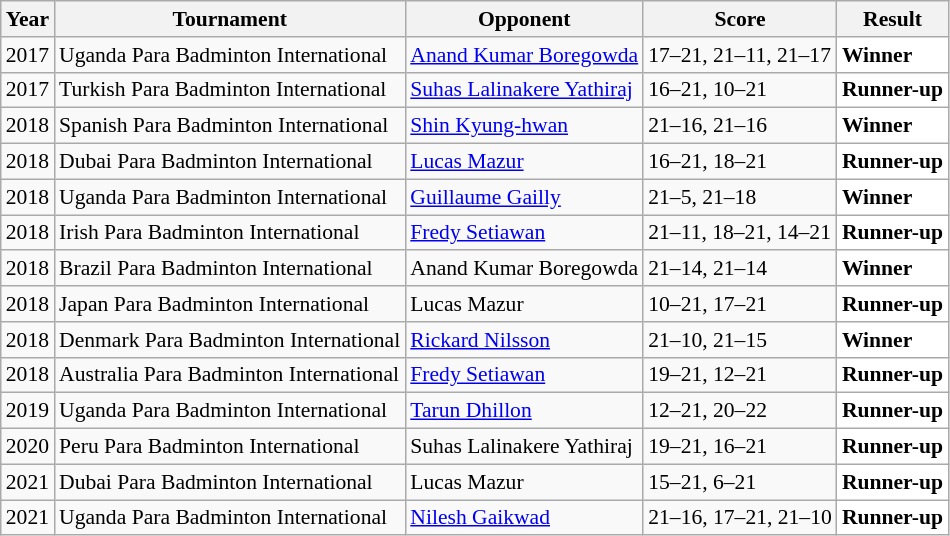<table class="sortable wikitable" style="font-size: 90%;">
<tr>
<th>Year</th>
<th>Tournament</th>
<th>Opponent</th>
<th>Score</th>
<th>Result</th>
</tr>
<tr>
<td align="center">2017</td>
<td align="left">Uganda Para Badminton International</td>
<td align="left"> <a href='#'>Anand Kumar Boregowda</a></td>
<td align="left">17–21, 21–11, 21–17</td>
<td style="text-align:left; background:white"> <strong>Winner</strong></td>
</tr>
<tr>
<td align="center">2017</td>
<td align="left">Turkish Para Badminton International</td>
<td align="left"> <a href='#'>Suhas Lalinakere Yathiraj</a></td>
<td align="left">16–21, 10–21</td>
<td style="text-align:left; background:white"> <strong>Runner-up</strong></td>
</tr>
<tr>
<td align="center">2018</td>
<td align="left">Spanish Para Badminton International</td>
<td align="left"> <a href='#'>Shin Kyung-hwan</a></td>
<td align="left">21–16, 21–16</td>
<td style="text-align:left; background:white"> <strong>Winner</strong></td>
</tr>
<tr>
<td align="center">2018</td>
<td align="left">Dubai Para Badminton International</td>
<td align="left"> <a href='#'>Lucas Mazur</a></td>
<td align="left">16–21, 18–21</td>
<td style="text-align:left; background:white"> <strong>Runner-up</strong></td>
</tr>
<tr>
<td align="center">2018</td>
<td align="left">Uganda Para Badminton International</td>
<td align="left"> <a href='#'>Guillaume Gailly</a></td>
<td align="left">21–5, 21–18</td>
<td style="text-align:left; background:white"> <strong>Winner</strong></td>
</tr>
<tr>
<td align="center">2018</td>
<td align="left">Irish Para Badminton International</td>
<td align="left"> <a href='#'>Fredy Setiawan</a></td>
<td align="left">21–11, 18–21, 14–21</td>
<td style="text-align:left; background:white"> <strong>Runner-up</strong></td>
</tr>
<tr>
<td align="center">2018</td>
<td align="left">Brazil Para Badminton International</td>
<td align="left"> Anand Kumar Boregowda</td>
<td align="left">21–14, 21–14</td>
<td style="text-align:left; background:white"> <strong>Winner</strong></td>
</tr>
<tr>
<td align="center">2018</td>
<td align="left">Japan Para Badminton International</td>
<td align="left"> Lucas Mazur</td>
<td align="left">10–21, 17–21</td>
<td style="text-align:left; background:white"> <strong>Runner-up</strong></td>
</tr>
<tr>
<td align="center">2018</td>
<td align="left">Denmark Para Badminton International</td>
<td align="left"> <a href='#'>Rickard Nilsson</a></td>
<td align="left">21–10, 21–15</td>
<td style="text-align:left; background:white"> <strong>Winner</strong></td>
</tr>
<tr>
<td align="center">2018</td>
<td align="left">Australia Para Badminton International</td>
<td align="left"> <a href='#'>Fredy Setiawan</a></td>
<td align="left">19–21, 12–21</td>
<td style="text-align:left; background:white"> <strong>Runner-up</strong></td>
</tr>
<tr>
<td align="center">2019</td>
<td align="left">Uganda Para Badminton International</td>
<td align="left"> <a href='#'>Tarun Dhillon</a></td>
<td align="left">12–21, 20–22</td>
<td style="text-align:left; background:white"> <strong>Runner-up</strong></td>
</tr>
<tr>
<td align="center">2020</td>
<td align="left">Peru Para Badminton International</td>
<td align="left"> Suhas Lalinakere Yathiraj</td>
<td align="left">19–21, 16–21</td>
<td style="text-align:left; background:white"> <strong>Runner-up</strong></td>
</tr>
<tr>
<td align="center">2021</td>
<td align="left">Dubai Para Badminton International</td>
<td align="left"> Lucas Mazur</td>
<td align="left">15–21, 6–21</td>
<td style="text-align:left; background:white"> <strong>Runner-up</strong></td>
</tr>
<tr>
<td align="center">2021</td>
<td align="left">Uganda Para Badminton International</td>
<td align="left"> <a href='#'>Nilesh Gaikwad</a></td>
<td align="left">21–16, 17–21, 21–10</td>
<td style="text-align:left; background:white"> <strong>Runner-up</strong></td>
</tr>
</table>
